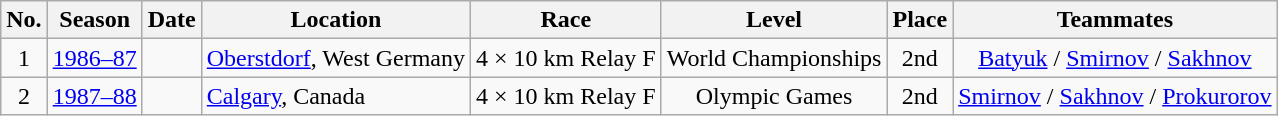<table class="wikitable sortable" style="text-align: center;">
<tr>
<th scope="col">No.</th>
<th scope="col">Season</th>
<th scope="col">Date</th>
<th scope="col">Location</th>
<th scope="col">Race</th>
<th scope="col">Level</th>
<th scope="col">Place</th>
<th scope="col">Teammates</th>
</tr>
<tr>
<td>1</td>
<td><a href='#'>1986–87</a></td>
<td style="text-align: right;"></td>
<td style="text-align: left;"> <a href='#'>Oberstdorf</a>, West Germany</td>
<td>4 × 10 km Relay F</td>
<td>World Championships</td>
<td>2nd</td>
<td><a href='#'>Batyuk</a> / <a href='#'>Smirnov</a> / <a href='#'>Sakhnov</a></td>
</tr>
<tr>
<td>2</td>
<td><a href='#'>1987–88</a></td>
<td style="text-align: right;"></td>
<td style="text-align: left;"> <a href='#'>Calgary</a>, Canada</td>
<td>4 × 10 km Relay F</td>
<td>Olympic Games</td>
<td>2nd</td>
<td><a href='#'>Smirnov</a> / <a href='#'>Sakhnov</a>	/ <a href='#'>Prokurorov</a></td>
</tr>
</table>
